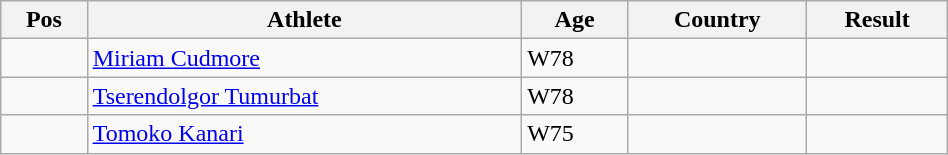<table class="wikitable"  style="text-align:center; width:50%;">
<tr>
<th>Pos</th>
<th>Athlete</th>
<th>Age</th>
<th>Country</th>
<th>Result</th>
</tr>
<tr>
<td align=center></td>
<td align=left><a href='#'>Miriam Cudmore</a></td>
<td align=left>W78</td>
<td align=left></td>
<td></td>
</tr>
<tr>
<td align=center></td>
<td align=left><a href='#'>Tserendolgor Tumurbat</a></td>
<td align=left>W78</td>
<td></td>
<td></td>
</tr>
<tr>
<td align=center></td>
<td align=left><a href='#'>Tomoko Kanari</a></td>
<td align=left>W75</td>
<td align=left></td>
<td></td>
</tr>
</table>
